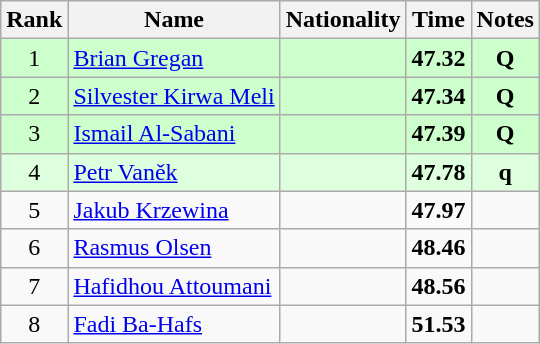<table class="wikitable sortable" style="text-align:center">
<tr>
<th>Rank</th>
<th>Name</th>
<th>Nationality</th>
<th>Time</th>
<th>Notes</th>
</tr>
<tr bgcolor=ccffcc>
<td>1</td>
<td align=left><a href='#'>Brian Gregan</a></td>
<td align=left></td>
<td><strong>47.32</strong></td>
<td><strong>Q</strong></td>
</tr>
<tr bgcolor=ccffcc>
<td>2</td>
<td align=left><a href='#'>Silvester Kirwa Meli</a></td>
<td align=left></td>
<td><strong>47.34</strong></td>
<td><strong>Q</strong></td>
</tr>
<tr bgcolor=ccffcc>
<td>3</td>
<td align=left><a href='#'>Ismail Al-Sabani</a></td>
<td align=left></td>
<td><strong>47.39</strong></td>
<td><strong>Q</strong></td>
</tr>
<tr bgcolor=ddffdd>
<td>4</td>
<td align=left><a href='#'>Petr Vaněk</a></td>
<td align=left></td>
<td><strong>47.78</strong></td>
<td><strong>q</strong></td>
</tr>
<tr>
<td>5</td>
<td align=left><a href='#'>Jakub Krzewina</a></td>
<td align=left></td>
<td><strong>47.97</strong></td>
<td></td>
</tr>
<tr>
<td>6</td>
<td align=left><a href='#'>Rasmus Olsen</a></td>
<td align=left></td>
<td><strong>48.46</strong></td>
<td></td>
</tr>
<tr>
<td>7</td>
<td align=left><a href='#'>Hafidhou Attoumani</a></td>
<td align=left></td>
<td><strong>48.56</strong></td>
<td></td>
</tr>
<tr>
<td>8</td>
<td align=left><a href='#'>Fadi Ba-Hafs</a></td>
<td align=left></td>
<td><strong>51.53</strong></td>
<td></td>
</tr>
</table>
